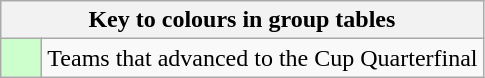<table class="wikitable" style="text-align: center;">
<tr>
<th colspan=2>Key to colours in group tables</th>
</tr>
<tr>
<td style="background:#cfc; width:20px;"></td>
<td align=left>Teams that advanced to the Cup Quarterfinal</td>
</tr>
</table>
